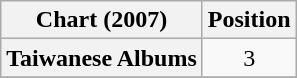<table class="wikitable plainrowheaders">
<tr>
<th>Chart (2007)</th>
<th>Position</th>
</tr>
<tr>
<th scope="row">Taiwanese Albums</th>
<td style="text-align:center;">3</td>
</tr>
<tr>
</tr>
</table>
